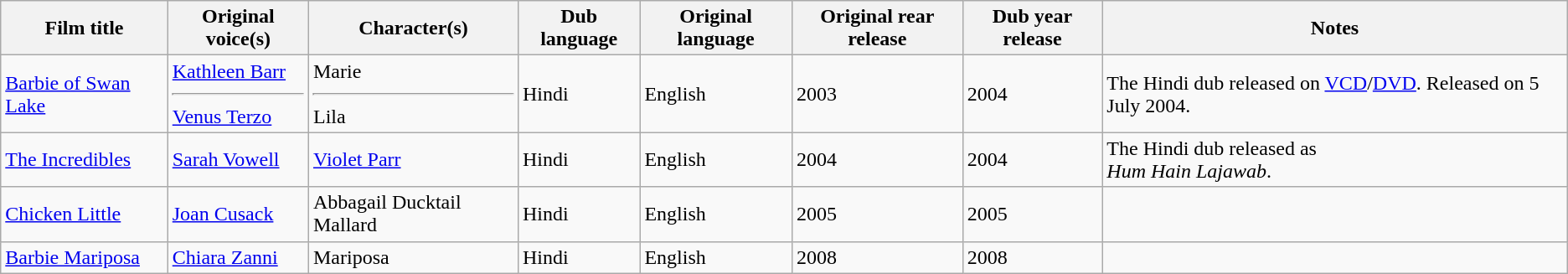<table class="wikitable">
<tr>
<th>Film title</th>
<th>Original voice(s)</th>
<th>Character(s)</th>
<th>Dub language</th>
<th>Original language</th>
<th>Original rear release</th>
<th>Dub year release</th>
<th>Notes</th>
</tr>
<tr>
<td><a href='#'>Barbie of Swan Lake</a></td>
<td><a href='#'>Kathleen Barr</a> <hr><a href='#'>Venus Terzo</a></td>
<td>Marie <hr> Lila</td>
<td>Hindi</td>
<td>English</td>
<td>2003</td>
<td>2004</td>
<td>The Hindi dub released on <a href='#'>VCD</a>/<a href='#'>DVD</a>. Released on 5 July 2004.</td>
</tr>
<tr>
<td><a href='#'>The Incredibles</a></td>
<td><a href='#'>Sarah Vowell</a></td>
<td><a href='#'>Violet Parr</a></td>
<td>Hindi</td>
<td>English</td>
<td>2004</td>
<td>2004</td>
<td>The Hindi dub released as<br> <em>Hum Hain Lajawab</em>.</td>
</tr>
<tr>
<td><a href='#'>Chicken Little</a></td>
<td><a href='#'>Joan Cusack</a></td>
<td>Abbagail Ducktail Mallard</td>
<td>Hindi</td>
<td>English</td>
<td>2005</td>
<td>2005</td>
<td></td>
</tr>
<tr>
<td><a href='#'>Barbie Mariposa</a></td>
<td><a href='#'>Chiara Zanni</a></td>
<td>Mariposa</td>
<td>Hindi</td>
<td>English</td>
<td>2008</td>
<td>2008</td>
<td></td>
</tr>
</table>
